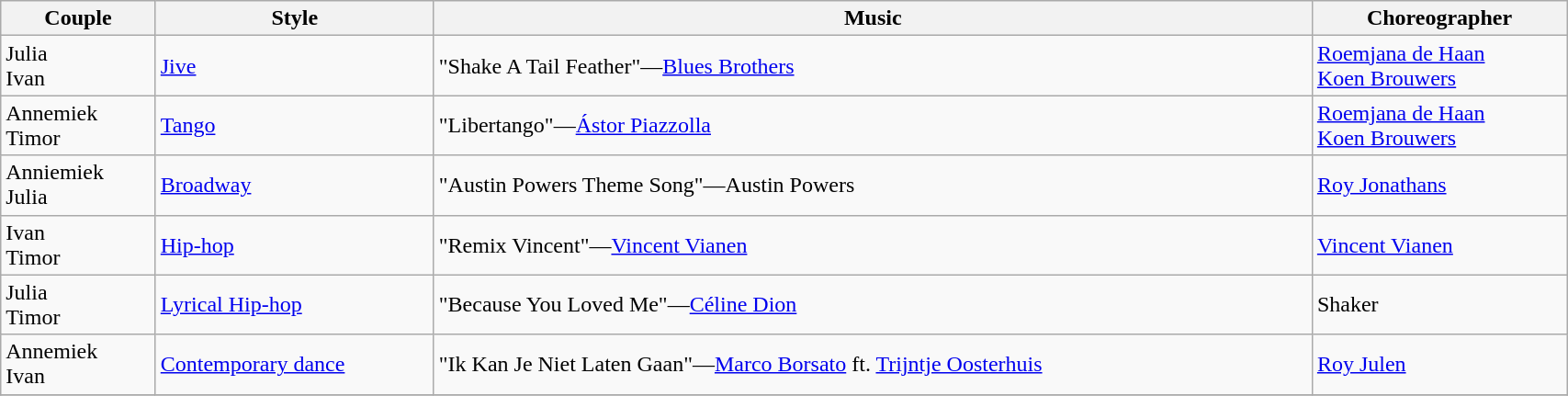<table class="wikitable" width="90%">
<tr>
<th>Couple</th>
<th>Style</th>
<th>Music</th>
<th>Choreographer</th>
</tr>
<tr>
<td>Julia<br>Ivan</td>
<td><a href='#'>Jive</a></td>
<td>"Shake A Tail Feather"—<a href='#'>Blues Brothers</a></td>
<td><a href='#'>Roemjana de Haan</a><br><a href='#'>Koen Brouwers</a></td>
</tr>
<tr>
<td>Annemiek<br>Timor</td>
<td><a href='#'>Tango</a></td>
<td>"Libertango"—<a href='#'>Ástor Piazzolla</a></td>
<td><a href='#'>Roemjana de Haan</a><br><a href='#'>Koen Brouwers</a></td>
</tr>
<tr>
<td>Anniemiek<br>Julia</td>
<td><a href='#'>Broadway</a></td>
<td>"Austin Powers Theme Song"—Austin Powers</td>
<td><a href='#'>Roy Jonathans</a></td>
</tr>
<tr>
<td>Ivan<br>Timor</td>
<td><a href='#'>Hip-hop</a></td>
<td>"Remix Vincent"—<a href='#'>Vincent Vianen</a></td>
<td><a href='#'>Vincent Vianen</a></td>
</tr>
<tr>
<td>Julia<br>Timor</td>
<td><a href='#'>Lyrical Hip-hop</a></td>
<td>"Because You Loved Me"—<a href='#'>Céline Dion</a></td>
<td>Shaker</td>
</tr>
<tr>
<td>Annemiek<br>Ivan</td>
<td><a href='#'>Contemporary dance</a></td>
<td>"Ik Kan Je Niet Laten Gaan"—<a href='#'>Marco Borsato</a> ft. <a href='#'>Trijntje Oosterhuis</a></td>
<td><a href='#'>Roy Julen</a></td>
</tr>
<tr>
</tr>
</table>
